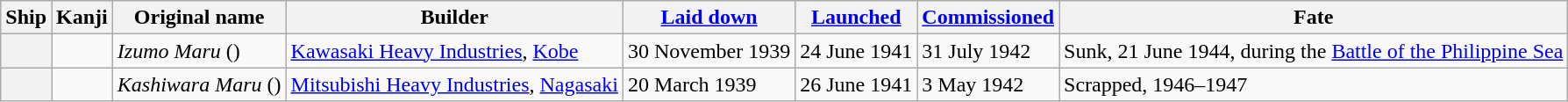<table class="wikitable plainrowheaders">
<tr>
<th scope="col">Ship</th>
<th scope="col">Kanji</th>
<th scope="col">Original name</th>
<th scope="col">Builder</th>
<th scope="col"><a href='#'>Laid down</a></th>
<th scope="col"><a href='#'>Launched</a></th>
<th scope="col"><a href='#'>Commissioned</a></th>
<th scope="col">Fate</th>
</tr>
<tr>
<th scope="row"></th>
<td></td>
<td><em>Izumo Maru</em> ()</td>
<td><a href='#'>Kawasaki Heavy Industries</a>, <a href='#'>Kobe</a></td>
<td>30 November 1939</td>
<td>24 June 1941</td>
<td>31 July 1942</td>
<td>Sunk, 21 June 1944, during the <a href='#'>Battle of the Philippine Sea</a></td>
</tr>
<tr>
<th scope="row"></th>
<td></td>
<td><em>Kashiwara Maru</em> ()</td>
<td><a href='#'>Mitsubishi Heavy Industries</a>, <a href='#'>Nagasaki</a></td>
<td>20 March 1939</td>
<td>26 June 1941</td>
<td>3 May 1942</td>
<td>Scrapped, 1946–1947</td>
</tr>
</table>
